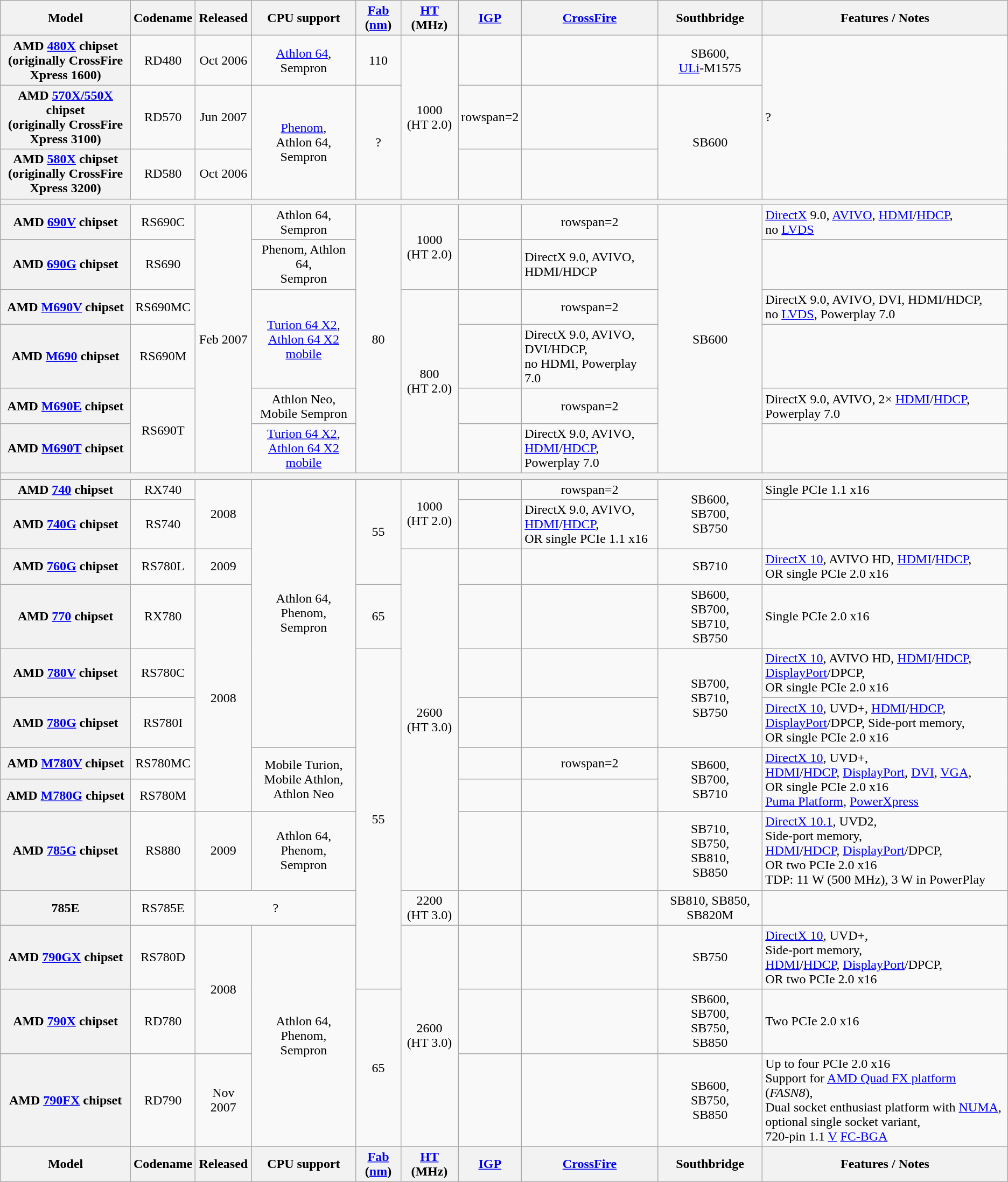<table class="wikitable" style="text-align: center">
<tr>
<th>Model</th>
<th>Codename</th>
<th>Released</th>
<th>CPU support</th>
<th><a href='#'>Fab</a> (<a href='#'>nm</a>)</th>
<th><a href='#'>HT</a> (MHz)</th>
<th><a href='#'>IGP</a></th>
<th><a href='#'>CrossFire</a></th>
<th>Southbridge</th>
<th>Features / Notes</th>
</tr>
<tr>
<th>AMD <a href='#'>480X</a> chipset<br>(originally CrossFire Xpress 1600)</th>
<td>RD480</td>
<td>Oct 2006</td>
<td><a href='#'>Athlon 64</a>,<br>Sempron</td>
<td>110</td>
<td rowspan="3">1000<br>(HT 2.0)</td>
<td></td>
<td></td>
<td>SB600,<br><a href='#'>ULi</a>-M1575</td>
<td rowspan="3" align="left">?</td>
</tr>
<tr>
<th>AMD <a href='#'>570X/550X</a> chipset<br>(originally CrossFire Xpress 3100)</th>
<td>RD570</td>
<td>Jun 2007</td>
<td rowspan=2><a href='#'>Phenom</a>, Athlon 64,<br>Sempron</td>
<td rowspan=2>?</td>
<td>rowspan=2 </td>
<td></td>
<td rowspan=2>SB600</td>
</tr>
<tr>
<th>AMD <a href='#'>580X</a> chipset<br>(originally CrossFire Xpress 3200)</th>
<td>RD580</td>
<td>Oct 2006</td>
<td></td>
</tr>
<tr>
<th colspan="10"></th>
</tr>
<tr>
<th>AMD <a href='#'>690V</a> chipset</th>
<td>RS690C</td>
<td rowspan="6">Feb 2007</td>
<td>Athlon 64,<br>Sempron</td>
<td rowspan="6">80</td>
<td rowspan=2>1000<br>(HT 2.0)</td>
<td></td>
<td>rowspan=2 </td>
<td rowspan="6">SB600</td>
<td align="left"><a href='#'>DirectX</a> 9.0, <a href='#'>AVIVO</a>, <a href='#'>HDMI</a>/<a href='#'>HDCP</a>,<br>no <a href='#'>LVDS</a></td>
</tr>
<tr>
<th>AMD <a href='#'>690G</a> chipset</th>
<td>RS690</td>
<td>Phenom, Athlon 64,<br> Sempron</td>
<td></td>
<td align="left">DirectX 9.0, AVIVO, HDMI/HDCP</td>
</tr>
<tr>
<th>AMD <a href='#'>M690V</a> chipset</th>
<td>RS690MC</td>
<td rowspan=2><a href='#'>Turion 64 X2</a>,<br><a href='#'>Athlon 64 X2 mobile</a></td>
<td rowspan="4">800<br>(HT 2.0)</td>
<td></td>
<td>rowspan=2 </td>
<td align="left">DirectX 9.0, AVIVO, DVI, HDMI/HDCP,<br>no <a href='#'>LVDS</a>, Powerplay 7.0</td>
</tr>
<tr>
<th>AMD <a href='#'>M690</a> chipset</th>
<td>RS690M</td>
<td></td>
<td align="left">DirectX 9.0, AVIVO, DVI/HDCP,<br>no HDMI, Powerplay 7.0</td>
</tr>
<tr>
<th>AMD <a href='#'>M690E</a> chipset</th>
<td rowspan=2>RS690T</td>
<td>Athlon Neo,<br>Mobile Sempron</td>
<td></td>
<td>rowspan=2 </td>
<td align="left">DirectX 9.0, AVIVO, 2× <a href='#'>HDMI</a>/<a href='#'>HDCP</a>,<br>Powerplay 7.0</td>
</tr>
<tr>
<th>AMD <a href='#'>M690T</a> chipset</th>
<td><a href='#'>Turion 64 X2</a>,<br><a href='#'>Athlon 64 X2 mobile</a></td>
<td></td>
<td align="left">DirectX 9.0, AVIVO, <a href='#'>HDMI</a>/<a href='#'>HDCP</a>,<br>Powerplay 7.0</td>
</tr>
<tr>
<th colspan="10"></th>
</tr>
<tr>
<th>AMD <a href='#'>740</a> chipset</th>
<td>RX740</td>
<td rowspan=2>2008</td>
<td rowspan="6">Athlon 64,<br>Phenom,<br>Sempron</td>
<td rowspan="3">55</td>
<td rowspan=2>1000<br>(HT 2.0)</td>
<td></td>
<td>rowspan=2 </td>
<td rowspan=2>SB600,<br>SB700,<br>SB750</td>
<td align="left">Single PCIe 1.1 x16</td>
</tr>
<tr>
<th>AMD <a href='#'>740G</a> chipset</th>
<td>RS740</td>
<td></td>
<td align="left">DirectX 9.0, AVIVO, <a href='#'>HDMI</a>/<a href='#'>HDCP</a>,<br>OR single PCIe 1.1 x16</td>
</tr>
<tr>
<th>AMD <a href='#'>760G</a> chipset</th>
<td>RS780L</td>
<td>2009</td>
<td rowspan="7">2600<br>(HT 3.0)</td>
<td></td>
<td></td>
<td>SB710</td>
<td align="left"><a href='#'>DirectX 10</a>, AVIVO HD, <a href='#'>HDMI</a>/<a href='#'>HDCP</a>,<br>OR single PCIe 2.0 x16</td>
</tr>
<tr>
<th>AMD <a href='#'>770</a> chipset</th>
<td>RX780</td>
<td rowspan="5">2008</td>
<td>65</td>
<td></td>
<td></td>
<td>SB600,<br>SB700,<br>SB710,<br>SB750</td>
<td align="left">Single PCIe 2.0 x16</td>
</tr>
<tr>
<th>AMD <a href='#'>780V</a> chipset</th>
<td>RS780C</td>
<td rowspan="7">55</td>
<td></td>
<td></td>
<td rowspan=2>SB700,<br>SB710,<br>SB750</td>
<td align="left"><a href='#'>DirectX 10</a>, AVIVO HD, <a href='#'>HDMI</a>/<a href='#'>HDCP</a>,<br><a href='#'>DisplayPort</a>/DPCP,<br>OR single PCIe 2.0 x16</td>
</tr>
<tr>
<th>AMD <a href='#'>780G</a> chipset</th>
<td>RS780I</td>
<td></td>
<td></td>
<td align="left"><a href='#'>DirectX 10</a>, UVD+, <a href='#'>HDMI</a>/<a href='#'>HDCP</a>, <a href='#'>DisplayPort</a>/DPCP, Side-port memory,<br>OR single PCIe 2.0 x16</td>
</tr>
<tr>
<th>AMD <a href='#'>M780V</a> chipset</th>
<td>RS780MC</td>
<td rowspan=2>Mobile Turion,<br>Mobile Athlon,<br>Athlon Neo</td>
<td></td>
<td>rowspan=2 </td>
<td rowspan=2>SB600,<br>SB700,<br>SB710</td>
<td rowspan=2 align="left"><a href='#'>DirectX 10</a>, UVD+,<br><a href='#'>HDMI</a>/<a href='#'>HDCP</a>, <a href='#'>DisplayPort</a>, <a href='#'>DVI</a>, <a href='#'>VGA</a>,<br>OR single PCIe 2.0 x16<br><a href='#'>Puma Platform</a>, <a href='#'>PowerXpress</a></td>
</tr>
<tr>
<th>AMD <a href='#'>M780G</a> chipset</th>
<td>RS780M</td>
<td></td>
</tr>
<tr>
<th>AMD <a href='#'>785G</a> chipset</th>
<td>RS880</td>
<td>2009</td>
<td>Athlon 64,<br>Phenom,<br>Sempron</td>
<td></td>
<td></td>
<td>SB710,<br>SB750,<br>SB810,<br>SB850</td>
<td align="left"><a href='#'>DirectX 10.1</a>, UVD2,<br>Side-port memory,<br><a href='#'>HDMI</a>/<a href='#'>HDCP</a>, <a href='#'>DisplayPort</a>/DPCP,<br>OR two PCIe 2.0 x16<br>TDP: 11 W (500 MHz), 3 W in PowerPlay</td>
</tr>
<tr>
<th>785E</th>
<td>RS785E</td>
<td colspan="2">?</td>
<td>2200<br>(HT 3.0)</td>
<td></td>
<td></td>
<td>SB810, SB850, SB820M</td>
<td></td>
</tr>
<tr>
<th>AMD <a href='#'>790GX</a> chipset</th>
<td>RS780D</td>
<td rowspan="2">2008</td>
<td rowspan="3">Athlon 64,<br>Phenom,<br>Sempron</td>
<td rowspan="3">2600<br>(HT 3.0)</td>
<td></td>
<td></td>
<td>SB750</td>
<td align="left"><a href='#'>DirectX 10</a>, UVD+,<br>Side-port memory,<br><a href='#'>HDMI</a>/<a href='#'>HDCP</a>, <a href='#'>DisplayPort</a>/DPCP,<br>OR two PCIe 2.0 x16</td>
</tr>
<tr>
<th>AMD <a href='#'>790X</a> chipset</th>
<td>RD780</td>
<td rowspan="2">65</td>
<td></td>
<td></td>
<td>SB600,<br>SB700,<br>SB750,<br>SB850</td>
<td align="left">Two PCIe 2.0 x16</td>
</tr>
<tr>
<th>AMD <a href='#'>790FX</a> chipset</th>
<td>RD790</td>
<td>Nov 2007</td>
<td></td>
<td></td>
<td>SB600,<br>SB750,<br>SB850</td>
<td align="left">Up to four PCIe 2.0 x16<br>Support for <a href='#'>AMD Quad FX platform</a> (<em>FASN8</em>),<br>Dual socket enthusiast platform with <a href='#'>NUMA</a>,<br>optional single socket variant,<br>720-pin 1.1 <a href='#'>V</a> <a href='#'>FC-BGA</a></td>
</tr>
<tr>
<th>Model</th>
<th>Codename</th>
<th>Released</th>
<th>CPU support</th>
<th><a href='#'>Fab</a> (<a href='#'>nm</a>)</th>
<th><a href='#'>HT</a> (MHz)</th>
<th><a href='#'>IGP</a></th>
<th><a href='#'>CrossFire</a></th>
<th>Southbridge</th>
<th>Features / Notes</th>
</tr>
</table>
